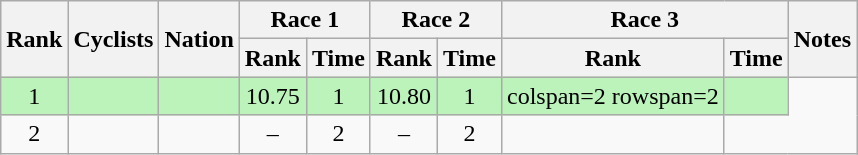<table class="wikitable sortable" style="text-align:center">
<tr>
<th rowspan=2>Rank</th>
<th rowspan=2>Cyclists</th>
<th rowspan=2>Nation</th>
<th colspan=2>Race 1</th>
<th colspan=2>Race 2</th>
<th colspan=2>Race 3</th>
<th rowspan=2>Notes</th>
</tr>
<tr>
<th>Rank</th>
<th>Time</th>
<th>Rank</th>
<th>Time</th>
<th>Rank</th>
<th>Time</th>
</tr>
<tr bgcolor=bbf3bb>
<td>1</td>
<td align=left></td>
<td align=left></td>
<td>10.75</td>
<td>1</td>
<td>10.80</td>
<td>1</td>
<td>colspan=2 rowspan=2 </td>
<td></td>
</tr>
<tr>
<td>2</td>
<td align=left></td>
<td align=left></td>
<td>–</td>
<td>2</td>
<td>–</td>
<td>2</td>
<td></td>
</tr>
</table>
